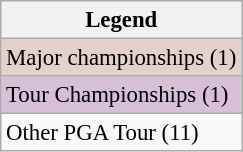<table class="wikitable" style="font-size:95%;">
<tr>
<th>Legend</th>
</tr>
<tr style="background:#e5d1cb;">
<td>Major championships (1)</td>
</tr>
<tr style="background:thistle;">
<td>Tour Championships (1)</td>
</tr>
<tr>
<td>Other PGA Tour (11)</td>
</tr>
</table>
